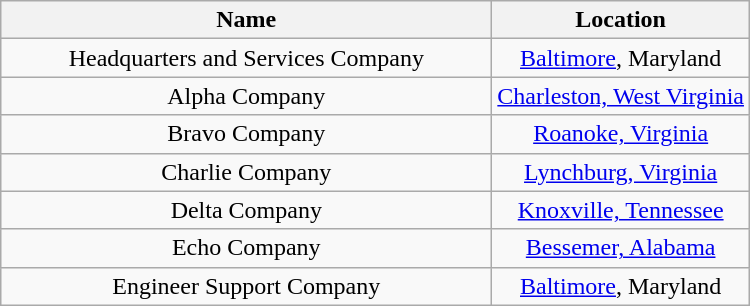<table class="wikitable" style="text-align: center;">
<tr>
<th style="width:20em">Name</th>
<th>Location</th>
</tr>
<tr>
<td align="center">Headquarters and Services Company</td>
<td><a href='#'>Baltimore</a>, Maryland</td>
</tr>
<tr>
<td align="center">Alpha Company</td>
<td><a href='#'>Charleston, West Virginia</a></td>
</tr>
<tr>
<td align="center">Bravo Company</td>
<td><a href='#'>Roanoke, Virginia</a></td>
</tr>
<tr>
<td align="center">Charlie Company</td>
<td><a href='#'>Lynchburg, Virginia</a></td>
</tr>
<tr>
<td align="center">Delta Company</td>
<td><a href='#'>Knoxville, Tennessee</a></td>
</tr>
<tr>
<td align="center">Echo Company</td>
<td><a href='#'>Bessemer, Alabama</a></td>
</tr>
<tr>
<td align="center">Engineer Support Company</td>
<td><a href='#'>Baltimore</a>, Maryland</td>
</tr>
</table>
